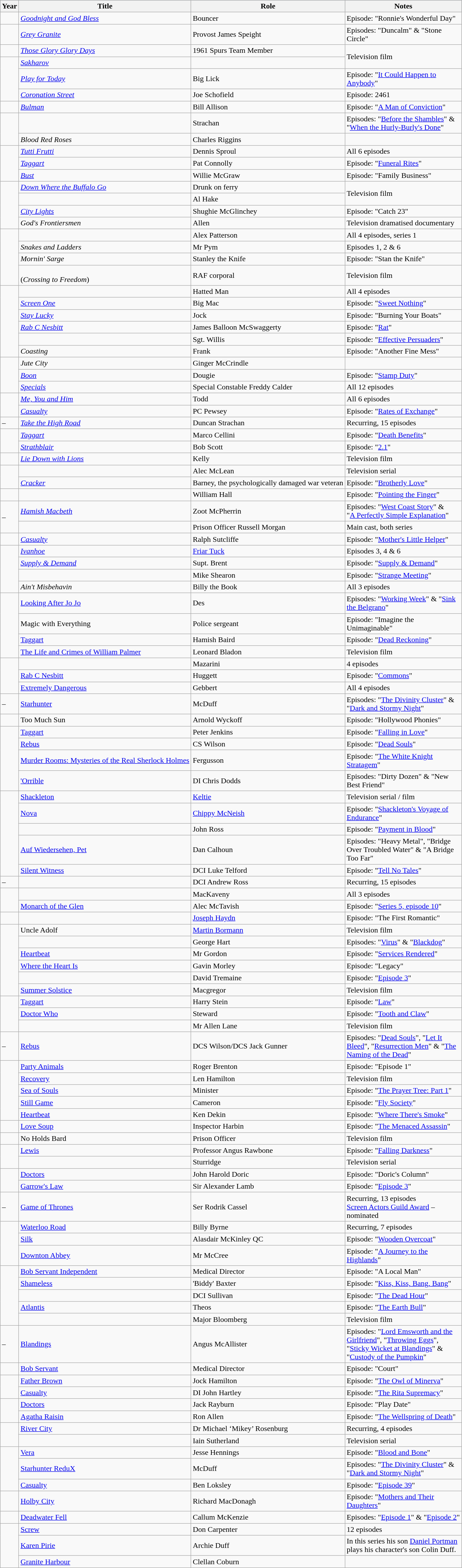<table class="wikitable sortable">
<tr style="background:#b0c4de; text-align:center;">
<th>Year</th>
<th>Title</th>
<th>Role</th>
<th style="width: 15em">Notes<br></th>
</tr>
<tr>
<td></td>
<td><em><a href='#'>Goodnight and God Bless</a></em></td>
<td>Bouncer</td>
<td>Episode: "Ronnie's Wonderful Day"</td>
</tr>
<tr>
<td></td>
<td><em><a href='#'>Grey Granite</a></em></td>
<td>Provost James Speight</td>
<td>Episodes: "Duncalm" & "Stone Circle"</td>
</tr>
<tr>
<td></td>
<td><em><a href='#'>Those Glory Glory Days</a></em></td>
<td>1961 Spurs Team Member</td>
<td rowspan="2">Television film</td>
</tr>
<tr>
<td rowspan="3"></td>
<td><em><a href='#'>Sakharov</a></em></td>
<td></td>
</tr>
<tr>
<td><em><a href='#'>Play for Today</a></em></td>
<td>Big Lick</td>
<td>Episode: "<a href='#'>It Could Happen to Anybody</a>"</td>
</tr>
<tr>
<td><em><a href='#'>Coronation Street</a></em></td>
<td>Joe Schofield</td>
<td>Episode: 2461</td>
</tr>
<tr>
<td></td>
<td><em><a href='#'>Bulman</a></em></td>
<td>Bill Allison</td>
<td>Episode: "<a href='#'>A Man of Conviction</a>"</td>
</tr>
<tr>
<td rowspan="2"></td>
<td><em></em></td>
<td>Strachan</td>
<td>Episodes: "<a href='#'>Before the Shambles</a>" & "<a href='#'>When the Hurly-Burly's Done</a>"</td>
</tr>
<tr>
<td><em>Blood Red Roses</em></td>
<td>Charles Riggins</td>
<td></td>
</tr>
<tr>
<td rowspan="3"></td>
<td><em><a href='#'>Tutti Frutti</a></em></td>
<td>Dennis Sproul</td>
<td>All 6 episodes</td>
</tr>
<tr>
<td><em><a href='#'>Taggart</a></em></td>
<td>Pat Connolly</td>
<td>Episode: "<a href='#'>Funeral Rites</a>"</td>
</tr>
<tr>
<td><em><a href='#'>Bust</a></em></td>
<td>Willie McGraw</td>
<td>Episode: "Family Business"</td>
</tr>
<tr>
<td rowspan="4"></td>
<td><em><a href='#'>Down Where the Buffalo Go</a></em></td>
<td>Drunk on ferry</td>
<td rowspan="2">Television film</td>
</tr>
<tr>
<td><em></em></td>
<td>Al Hake</td>
</tr>
<tr>
<td><em><a href='#'>City Lights</a></em></td>
<td>Shughie McGlinchey</td>
<td>Episode: "Catch 23"</td>
</tr>
<tr>
<td><em>God's Frontiersmen</em></td>
<td>Allen</td>
<td>Television dramatised documentary</td>
</tr>
<tr>
<td rowspan="4"></td>
<td><em></em></td>
<td>Alex Patterson</td>
<td>All 4 episodes, series 1</td>
</tr>
<tr>
<td><em>Snakes and Ladders</em></td>
<td>Mr Pym</td>
<td>Episodes 1, 2 & 6</td>
</tr>
<tr>
<td><em>Mornin' Sarge</em></td>
<td>Stanley the Knife</td>
<td>Episode: "Stan the Knife"</td>
</tr>
<tr>
<td><em></em><br>(<em>Crossing to Freedom</em>)</td>
<td>RAF corporal</td>
<td>Television film</td>
</tr>
<tr>
<td rowspan="6"></td>
<td><em></em></td>
<td>Hatted Man</td>
<td>All 4 episodes</td>
</tr>
<tr>
<td><em><a href='#'>Screen One</a></em></td>
<td>Big Mac</td>
<td>Episode: "<a href='#'>Sweet Nothing</a>"</td>
</tr>
<tr>
<td><em><a href='#'>Stay Lucky</a></em></td>
<td>Jock</td>
<td>Episode: "Burning Your Boats"</td>
</tr>
<tr>
<td><em><a href='#'>Rab C Nesbitt</a></em></td>
<td>James Balloon McSwaggerty</td>
<td>Episode: "<a href='#'>Rat</a>"</td>
</tr>
<tr>
<td><em></em></td>
<td>Sgt. Willis</td>
<td>Episode: "<a href='#'>Effective Persuaders</a>"</td>
</tr>
<tr>
<td><em>Coasting</em></td>
<td>Frank</td>
<td>Episode: "Another Fine Mess"</td>
</tr>
<tr>
<td rowspan="3"></td>
<td><em>Jute City</em></td>
<td>Ginger McCrindle</td>
<td></td>
</tr>
<tr>
<td><em><a href='#'>Boon</a></em></td>
<td>Dougie</td>
<td>Episode: "<a href='#'>Stamp Duty</a>"</td>
</tr>
<tr>
<td><em><a href='#'>Specials</a></em></td>
<td>Special Constable Freddy Calder</td>
<td>All 12 episodes</td>
</tr>
<tr>
<td rowspan="2"></td>
<td><em><a href='#'>Me, You and Him</a></em></td>
<td>Todd</td>
<td>All 6 episodes</td>
</tr>
<tr>
<td><em><a href='#'>Casualty</a></em></td>
<td>PC Pewsey</td>
<td>Episode: "<a href='#'>Rates of Exchange</a>"</td>
</tr>
<tr>
<td> – </td>
<td><em><a href='#'>Take the High Road</a></em></td>
<td>Duncan Strachan</td>
<td>Recurring, 15 episodes</td>
</tr>
<tr>
<td rowspan="2"></td>
<td><em><a href='#'>Taggart</a></em></td>
<td>Marco Cellini</td>
<td>Episode: "<a href='#'>Death Benefits</a>"</td>
</tr>
<tr>
<td><em><a href='#'>Strathblair</a></em></td>
<td>Bob Scott</td>
<td>Episode: "<a href='#'>2.1</a>"</td>
</tr>
<tr>
<td></td>
<td><em><a href='#'>Lie Down with Lions</a></em></td>
<td>Kelly</td>
<td>Television film</td>
</tr>
<tr>
<td rowspan="2"></td>
<td><em></em></td>
<td>Alec McLean</td>
<td>Television serial</td>
</tr>
<tr>
<td><em><a href='#'>Cracker</a></em></td>
<td>Barney, the psychologically damaged war veteran</td>
<td>Episode: "<a href='#'>Brotherly Love</a>"</td>
</tr>
<tr>
<td></td>
<td><em></em></td>
<td>William Hall</td>
<td>Episode: "<a href='#'>Pointing the Finger</a>"</td>
</tr>
<tr>
<td rowspan="2"> – </td>
<td><em><a href='#'>Hamish Macbeth</a></em></td>
<td>Zoot McPherrin</td>
<td>Episodes: "<a href='#'>West Coast Story</a>" & "<a href='#'>A Perfectly Simple Explanation</a>"</td>
</tr>
<tr>
<td><em></em></td>
<td>Prison Officer Russell Morgan</td>
<td>Main cast, both series</td>
</tr>
<tr>
<td></td>
<td><em><a href='#'>Casualty</a></em></td>
<td>Ralph Sutcliffe</td>
<td>Episode: "<a href='#'>Mother's Little Helper</a>"</td>
</tr>
<tr>
<td rowspan="4"></td>
<td><em><a href='#'>Ivanhoe</a></em></td>
<td><a href='#'>Friar Tuck</a></td>
<td>Episodes 3, 4 & 6</td>
</tr>
<tr>
<td><em><a href='#'>Supply & Demand</a></em></td>
<td>Supt. Brent</td>
<td>Episode: "<a href='#'>Supply & Demand</a>"</td>
</tr>
<tr>
<td><em></em></td>
<td>Mike Shearon</td>
<td>Episode: "<a href='#'>Strange Meeting</a>"</td>
</tr>
<tr>
<td><em>Ain't Misbehavin<strong></td>
<td>Billy the Book</td>
<td>All 3 episodes</td>
</tr>
<tr>
<td rowspan="4"></td>
<td></em><a href='#'>Looking After Jo Jo</a><em></td>
<td>Des</td>
<td>Episodes: "<a href='#'>Working Week</a>" & "<a href='#'>Sink the Belgrano</a>"</td>
</tr>
<tr>
<td></em>Magic with Everything<em></td>
<td>Police sergeant</td>
<td>Episode: "Imagine the Unimaginable"</td>
</tr>
<tr>
<td></em><a href='#'>Taggart</a><em></td>
<td>Hamish Baird</td>
<td>Episode: "<a href='#'>Dead Reckoning</a>"</td>
</tr>
<tr>
<td></em><a href='#'>The Life and Crimes of William Palmer</a><em></td>
<td>Leonard Bladon</td>
<td>Television film</td>
</tr>
<tr>
<td rowspan="3"></td>
<td></em><em></td>
<td>Mazarini</td>
<td>4 episodes</td>
</tr>
<tr>
<td></em><a href='#'>Rab C Nesbitt</a><em></td>
<td>Huggett</td>
<td>Episode: "<a href='#'>Commons</a>"</td>
</tr>
<tr>
<td></em><a href='#'>Extremely Dangerous</a><em></td>
<td>Gebbert</td>
<td>All 4 episodes</td>
</tr>
<tr>
<td> – </td>
<td></em><a href='#'>Starhunter</a><em></td>
<td>McDuff</td>
<td>Episodes: "<a href='#'>The Divinity Cluster</a>" & "<a href='#'>Dark and Stormy Night</a>"</td>
</tr>
<tr>
<td></td>
<td></em>Too Much Sun<em></td>
<td>Arnold Wyckoff</td>
<td>Episode: "Hollywood Phonies"</td>
</tr>
<tr>
<td rowspan="4"></td>
<td></em><a href='#'>Taggart</a><em></td>
<td>Peter Jenkins</td>
<td>Episode: "<a href='#'>Falling in Love</a>"</td>
</tr>
<tr>
<td></em><a href='#'>Rebus</a><em></td>
<td>CS Wilson</td>
<td>Episode: "<a href='#'>Dead Souls</a>"</td>
</tr>
<tr>
<td></em><a href='#'>Murder Rooms: Mysteries of the Real Sherlock Holmes</a><em></td>
<td>Fergusson</td>
<td>Episode: "<a href='#'>The White Knight Stratagem</a>"</td>
</tr>
<tr>
<td></em><a href='#'>'Orrible</a><em></td>
<td>DI Chris Dodds</td>
<td>Episodes: "Dirty Dozen" & "New Best Friend"</td>
</tr>
<tr>
<td rowspan="5"></td>
<td></em><a href='#'>Shackleton</a><em></td>
<td><a href='#'>Keltie</a></td>
<td>Television serial / film</td>
</tr>
<tr>
<td></em><a href='#'>Nova</a><em></td>
<td><a href='#'>Chippy McNeish</a></td>
<td>Episode: "<a href='#'>Shackleton's Voyage of Endurance</a>"</td>
</tr>
<tr>
<td></em><em></td>
<td>John Ross</td>
<td>Episode: "<a href='#'>Payment in Blood</a>"</td>
</tr>
<tr>
<td></em><a href='#'>Auf Wiedersehen, Pet</a><em></td>
<td>Dan Calhoun</td>
<td>Episodes: "Heavy Metal", "Bridge Over Troubled Water" & "A Bridge Too Far"</td>
</tr>
<tr>
<td></em><a href='#'>Silent Witness</a><em></td>
<td>DCI Luke Telford</td>
<td>Episode: "<a href='#'>Tell No Tales</a>"</td>
</tr>
<tr>
<td> – </td>
<td></em><em></td>
<td>DCI Andrew Ross</td>
<td>Recurring, 15 episodes</td>
</tr>
<tr>
<td rowspan="2"></td>
<td></em><em></td>
<td>MacKaveny</td>
<td>All 3 episodes</td>
</tr>
<tr>
<td></em><a href='#'>Monarch of the Glen</a><em></td>
<td>Alec McTavish</td>
<td>Episode: "<a href='#'>Series 5, episode 10</a>"</td>
</tr>
<tr>
<td></td>
<td></em><em></td>
<td><a href='#'>Joseph Haydn</a></td>
<td>Episode: "The First Romantic" </td>
</tr>
<tr>
<td rowspan="6"></td>
<td></em>Uncle Adolf<em></td>
<td><a href='#'>Martin Bormann</a></td>
<td>Television film</td>
</tr>
<tr>
<td></em><em></td>
<td>George Hart</td>
<td>Episodes: "<a href='#'>Virus</a>" & "<a href='#'>Blackdog</a>"</td>
</tr>
<tr>
<td></em><a href='#'>Heartbeat</a><em></td>
<td>Mr Gordon</td>
<td>Episode: "<a href='#'>Services Rendered</a>"</td>
</tr>
<tr>
<td></em><a href='#'>Where the Heart Is</a><em></td>
<td>Gavin Morley</td>
<td>Episode: "Legacy"</td>
</tr>
<tr>
<td></em><em></td>
<td>David Tremaine</td>
<td>Episode: "<a href='#'>Episode 3</a>"</td>
</tr>
<tr>
<td></em><a href='#'>Summer Solstice</a><em></td>
<td>Macgregor</td>
<td>Television film</td>
</tr>
<tr>
<td rowspan="3"></td>
<td></em><a href='#'>Taggart</a><em></td>
<td>Harry Stein</td>
<td>Episode: "<a href='#'>Law</a>"</td>
</tr>
<tr>
<td></em><a href='#'>Doctor Who</a><em></td>
<td>Steward</td>
<td>Episode: "<a href='#'>Tooth and Claw</a>"</td>
</tr>
<tr>
<td></em><em></td>
<td>Mr Allen Lane</td>
<td>Television film</td>
</tr>
<tr>
<td> – </td>
<td></em><a href='#'>Rebus</a><em></td>
<td>DCS Wilson/DCS Jack Gunner</td>
<td>Episodes: "<a href='#'>Dead Souls</a>", "<a href='#'>Let It Bleed</a>", "<a href='#'>Resurrection Men</a>" & "<a href='#'>The Naming of the Dead</a>"</td>
</tr>
<tr>
<td rowspan="5"></td>
<td></em><a href='#'>Party Animals</a><em></td>
<td>Roger Brenton</td>
<td>Episode: "Episode 1"</td>
</tr>
<tr>
<td></em><a href='#'>Recovery</a><em></td>
<td>Len Hamilton</td>
<td>Television film</td>
</tr>
<tr>
<td></em><a href='#'>Sea of Souls</a><em></td>
<td>Minister</td>
<td>Episode: "<a href='#'>The Prayer Tree: Part 1</a>"</td>
</tr>
<tr>
<td></em><a href='#'>Still Game</a><em></td>
<td>Cameron</td>
<td>Episode: "<a href='#'>Fly Society</a>"</td>
</tr>
<tr>
<td></em><a href='#'>Heartbeat</a><em></td>
<td>Ken Dekin</td>
<td>Episode: "<a href='#'>Where There's Smoke</a>"</td>
</tr>
<tr>
<td></td>
<td></em><a href='#'>Love Soup</a><em></td>
<td>Inspector Harbin</td>
<td>Episode: "<a href='#'>The Menaced Assassin</a>"</td>
</tr>
<tr>
<td></td>
<td></em>No Holds Bard<em></td>
<td>Prison Officer</td>
<td>Television film</td>
</tr>
<tr>
<td rowspan="2"></td>
<td></em><a href='#'>Lewis</a><em></td>
<td>Professor Angus Rawbone</td>
<td>Episode: "<a href='#'>Falling Darkness</a>"</td>
</tr>
<tr>
<td></em><em></td>
<td>Sturridge</td>
<td>Television serial</td>
</tr>
<tr>
<td rowspan="2"></td>
<td></em><a href='#'>Doctors</a><em></td>
<td>John Harold Doric</td>
<td>Episode: "Doric's Column"</td>
</tr>
<tr>
<td></em><a href='#'>Garrow's Law</a><em></td>
<td>Sir Alexander Lamb</td>
<td>Episode: "<a href='#'>Episode 3</a>"</td>
</tr>
<tr>
<td> – </td>
<td></em><a href='#'>Game of Thrones</a><em></td>
<td>Ser Rodrik Cassel</td>
<td>Recurring, 13 episodes<br><a href='#'>Screen Actors Guild Award</a> – nominated</td>
</tr>
<tr>
<td rowspan="3"></td>
<td></em><a href='#'>Waterloo Road</a><em></td>
<td>Billy Byrne</td>
<td>Recurring, 7 episodes</td>
</tr>
<tr>
<td></em><a href='#'>Silk</a><em></td>
<td>Alasdair McKinley QC</td>
<td>Episode: "<a href='#'>Wooden Overcoat</a>"</td>
</tr>
<tr>
<td></em><a href='#'>Downton Abbey</a><em></td>
<td>Mr McCree</td>
<td>Episode: "<a href='#'>A Journey to the Highlands</a>"</td>
</tr>
<tr>
<td rowspan="5"></td>
<td></em><a href='#'>Bob Servant Independent</a><em></td>
<td>Medical Director</td>
<td>Episode: "A Local Man"</td>
</tr>
<tr>
<td></em><a href='#'>Shameless</a><em></td>
<td>'Biddy' Baxter</td>
<td>Episode: "<a href='#'>Kiss, Kiss, Bang, Bang</a>"</td>
</tr>
<tr>
<td></em><em></td>
<td>DCI Sullivan</td>
<td>Episode: "<a href='#'>The Dead Hour</a>"</td>
</tr>
<tr>
<td></em><a href='#'>Atlantis</a><em></td>
<td>Theos</td>
<td>Episode: "<a href='#'>The Earth Bull</a>"</td>
</tr>
<tr>
<td></em><em></td>
<td>Major Bloomberg</td>
<td>Television film</td>
</tr>
<tr>
<td> – </td>
<td></em><a href='#'>Blandings</a><em></td>
<td>Angus McAllister</td>
<td>Episodes: "<a href='#'>Lord Emsworth and the Girlfriend</a>", "<a href='#'>Throwing Eggs</a>", "<a href='#'>Sticky Wicket at Blandings</a>" & "<a href='#'>Custody of the Pumpkin</a>"</td>
</tr>
<tr>
<td></td>
<td></em><a href='#'>Bob Servant</a><em></td>
<td>Medical Director</td>
<td>Episode: "Court"</td>
</tr>
<tr>
<td rowspan="2"></td>
<td></em><a href='#'>Father Brown</a><em></td>
<td>Jock Hamilton</td>
<td>Episode: "<a href='#'>The Owl of Minerva</a>"</td>
</tr>
<tr>
<td></em><a href='#'>Casualty</a><em></td>
<td>DI John Hartley</td>
<td>Episode: "<a href='#'>The Rita Supremacy</a>" </td>
</tr>
<tr>
<td rowspan="2"></td>
<td></em><a href='#'>Doctors</a><em></td>
<td>Jack Rayburn</td>
<td>Episode: "Play Date"</td>
</tr>
<tr>
<td></em><a href='#'>Agatha Raisin</a><em></td>
<td>Ron Allen</td>
<td>Episode: "<a href='#'>The Wellspring of Death</a>"</td>
</tr>
<tr>
<td rowspan="2"></td>
<td></em><a href='#'>River City</a><em></td>
<td>Dr Michael ‘Mikey’ Rosenburg</td>
<td>Recurring, 4 episodes</td>
</tr>
<tr>
<td></em><em></td>
<td>Iain Sutherland</td>
<td>Television serial</td>
</tr>
<tr>
<td rowspan="3"></td>
<td></em><a href='#'>Vera</a><em></td>
<td>Jesse Hennings</td>
<td>Episode: "<a href='#'>Blood and Bone</a>"</td>
</tr>
<tr>
<td></em><a href='#'>Starhunter ReduX</a><em></td>
<td>McDuff</td>
<td>Episodes: "<a href='#'>The Divinity Cluster</a>" & "<a href='#'>Dark and Stormy Night</a>"</td>
</tr>
<tr>
<td></em><a href='#'>Casualty</a><em></td>
<td>Ben Loksley</td>
<td>Episode: "<a href='#'>Episode 39</a>" </td>
</tr>
<tr>
<td></td>
<td></em><a href='#'>Holby City</a><em></td>
<td>Richard MacDonagh</td>
<td>Episode: "<a href='#'>Mothers and Their Daughters</a>"</td>
</tr>
<tr>
<td></td>
<td></em><a href='#'>Deadwater Fell</a><em></td>
<td>Callum McKenzie</td>
<td>Episodes: "<a href='#'>Episode 1</a>" & "<a href='#'>Episode 2</a>"</td>
</tr>
<tr>
<td rowspan="3"></td>
<td></em><a href='#'>Screw</a><em></td>
<td>Don Carpenter</td>
<td>12 episodes</td>
</tr>
<tr>
<td></em><a href='#'>Karen Pirie</a><em></td>
<td>Archie Duff</td>
<td>In this series his son <a href='#'>Daniel Portman</a> plays his character's son Colin Duff.</td>
</tr>
<tr>
<td></em><a href='#'>Granite Harbour</a><em></td>
<td>Clellan Coburn</td>
<td><br></td>
</tr>
</table>
